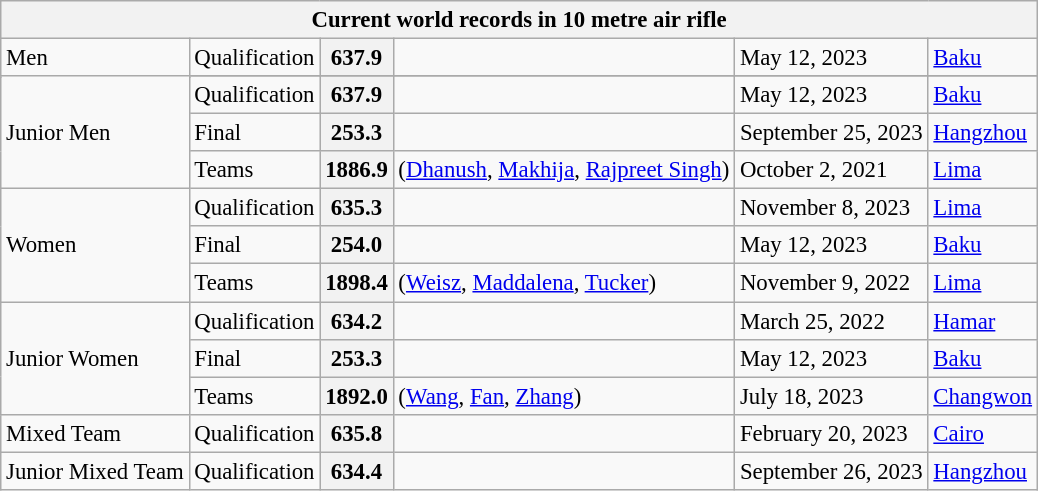<table class="wikitable" style="font-size: 95%">
<tr>
<th colspan=10>Current world records in 10 metre air rifle</th>
</tr>
<tr>
<td rowspan=3>Men</td>
<td>Qualification</td>
<th>637.9</th>
<td></td>
<td>May 12, 2023</td>
<td><a href='#'>Baku</a> </td>
</tr>
<tr>
</tr>
<tr>
</tr>
<tr>
<td rowspan=3>Junior Men</td>
<td>Qualification</td>
<th>637.9</th>
<td></td>
<td>May 12, 2023</td>
<td><a href='#'>Baku</a> </td>
</tr>
<tr>
<td>Final</td>
<th>253.3</th>
<td></td>
<td>September 25, 2023</td>
<td><a href='#'>Hangzhou </a> </td>
</tr>
<tr>
<td>Teams</td>
<th>1886.9</th>
<td> (<a href='#'>Dhanush</a>, <a href='#'>Makhija</a>, <a href='#'>Rajpreet Singh</a>)</td>
<td>October 2, 2021</td>
<td><a href='#'>Lima</a> </td>
</tr>
<tr>
<td rowspan=3>Women</td>
<td>Qualification</td>
<th>635.3</th>
<td></td>
<td>November 8, 2023</td>
<td><a href='#'>Lima</a> </td>
</tr>
<tr>
<td>Final</td>
<th>254.0</th>
<td></td>
<td>May 12, 2023</td>
<td><a href='#'>Baku</a> </td>
</tr>
<tr>
<td>Teams</td>
<th>1898.4</th>
<td> (<a href='#'>Weisz</a>, <a href='#'>Maddalena</a>, <a href='#'>Tucker</a>)</td>
<td>November 9, 2022</td>
<td><a href='#'>Lima</a> </td>
</tr>
<tr>
<td rowspan=3>Junior Women</td>
<td>Qualification</td>
<th>634.2</th>
<td></td>
<td>March 25, 2022</td>
<td><a href='#'>Hamar</a> </td>
</tr>
<tr>
<td>Final</td>
<th>253.3</th>
<td></td>
<td>May 12, 2023</td>
<td><a href='#'>Baku</a> </td>
</tr>
<tr>
<td>Teams</td>
<th>1892.0</th>
<td> (<a href='#'>Wang</a>, <a href='#'>Fan</a>, <a href='#'>Zhang</a>)</td>
<td>July 18, 2023</td>
<td><a href='#'>Changwon</a> </td>
</tr>
<tr>
<td rowspan=1>Mixed Team</td>
<td>Qualification</td>
<th>635.8</th>
<td><br></td>
<td>February 20, 2023</td>
<td><a href='#'>Cairo</a> </td>
</tr>
<tr>
<td rowspan=1>Junior Mixed Team</td>
<td>Qualification</td>
<th>634.4</th>
<td><br></td>
<td>September 26, 2023</td>
<td><a href='#'>Hangzhou</a> </td>
</tr>
</table>
